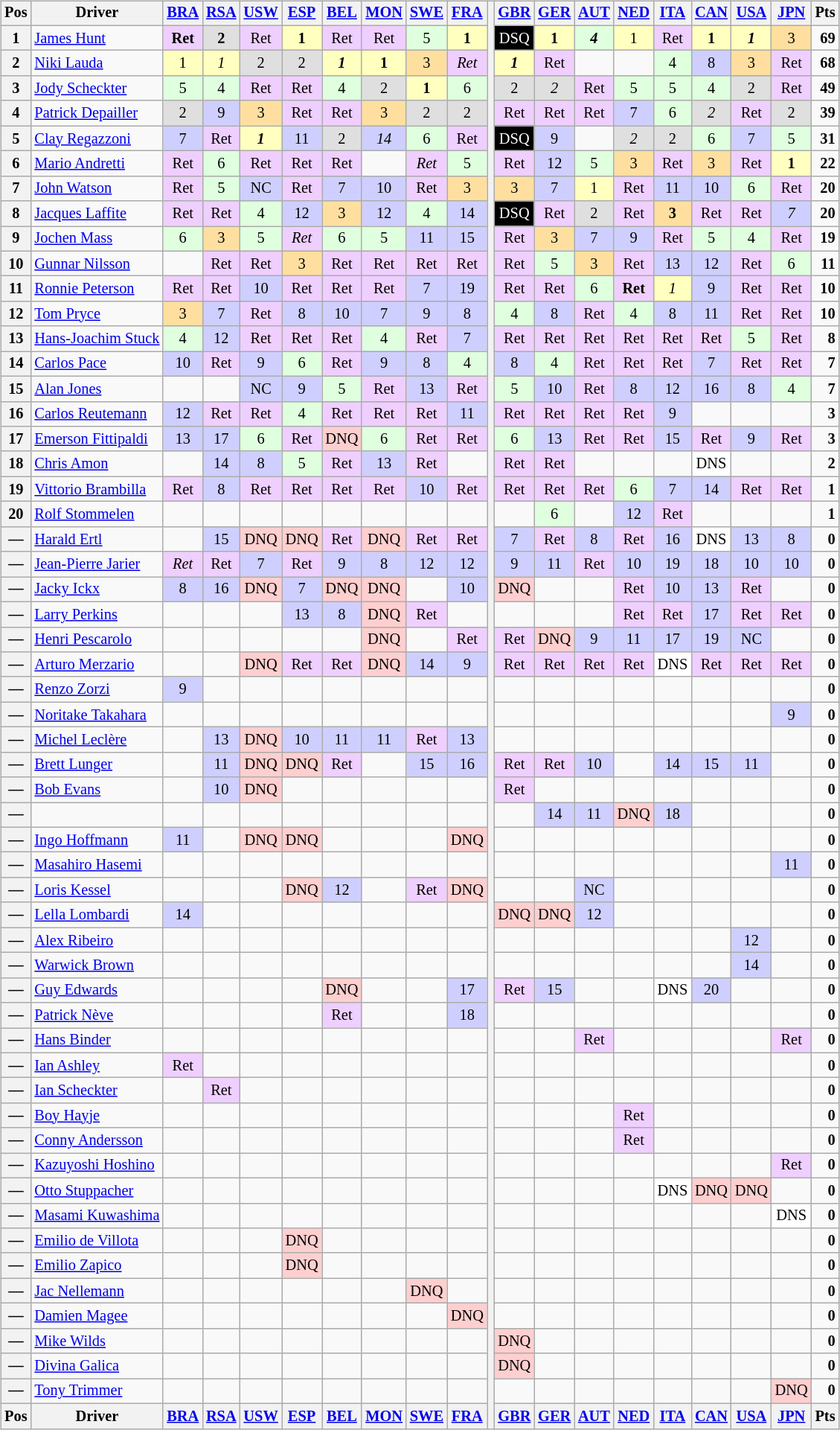<table>
<tr>
<td><br><table class="wikitable" style="font-size: 85%; text-align:center;">
<tr valign="top">
<th valign="middle">Pos</th>
<th valign="middle">Driver</th>
<th><a href='#'>BRA</a><br> </th>
<th><a href='#'>RSA</a><br> </th>
<th><a href='#'>USW</a><br> </th>
<th><a href='#'>ESP</a><br> </th>
<th><a href='#'>BEL</a><br> </th>
<th><a href='#'>MON</a><br> </th>
<th><a href='#'>SWE</a><br> </th>
<th><a href='#'>FRA</a><br> </th>
<th rowspan="57"></th>
<th><a href='#'>GBR</a><br> </th>
<th><a href='#'>GER</a><br> </th>
<th><a href='#'>AUT</a><br> </th>
<th><a href='#'>NED</a><br> </th>
<th><a href='#'>ITA</a><br> </th>
<th><a href='#'>CAN</a><br> </th>
<th><a href='#'>USA</a><br> </th>
<th><a href='#'>JPN</a><br> </th>
<th valign="middle">Pts</th>
</tr>
<tr>
<th>1</th>
<td align="left"> <a href='#'>James Hunt</a></td>
<td style="background:#efcfff;"><strong>Ret</strong></td>
<td style="background:#dfdfdf;"><strong>2</strong></td>
<td style="background:#efcfff;">Ret</td>
<td style="background:#ffffbf;"><strong>1</strong></td>
<td style="background:#efcfff;">Ret</td>
<td style="background:#efcfff;">Ret</td>
<td style="background:#dfffdf;">5</td>
<td style="background:#ffffbf;"><strong>1</strong></td>
<td style="background:#000000; color:white">DSQ</td>
<td style="background:#ffffbf;"><strong>1</strong></td>
<td style="background:#dfffdf;"><strong><em>4</em></strong></td>
<td style="background:#ffffbf;">1</td>
<td style="background:#efcfff;">Ret</td>
<td style="background:#ffffbf;"><strong>1</strong></td>
<td style="background:#ffffbf;"><strong><em>1</em></strong></td>
<td style="background:#ffdf9f;">3</td>
<td align="right"><strong>69</strong></td>
</tr>
<tr>
<th>2</th>
<td align="left"> <a href='#'>Niki Lauda</a></td>
<td style="background:#ffffbf;">1</td>
<td style="background:#ffffbf;"><em>1</em></td>
<td style="background:#dfdfdf;">2</td>
<td style="background:#dfdfdf;">2</td>
<td style="background:#ffffbf;"><strong><em>1</em></strong></td>
<td style="background:#ffffbf;"><strong>1</strong></td>
<td style="background:#ffdf9f;">3</td>
<td style="background:#efcfff;"><em>Ret</em></td>
<td style="background:#ffffbf;"><strong><em>1</em></strong></td>
<td style="background:#efcfff;">Ret</td>
<td></td>
<td></td>
<td style="background:#dfffdf;">4</td>
<td style="background:#cfcfff;">8</td>
<td style="background:#ffdf9f;">3</td>
<td style="background:#efcfff;">Ret</td>
<td align="right"><strong>68</strong></td>
</tr>
<tr>
<th>3</th>
<td align="left"> <a href='#'>Jody Scheckter</a></td>
<td style="background:#dfffdf;">5</td>
<td style="background:#dfffdf;">4</td>
<td style="background:#efcfff;">Ret</td>
<td style="background:#efcfff;">Ret</td>
<td style="background:#dfffdf;">4</td>
<td style="background:#dfdfdf;">2</td>
<td style="background:#ffffbf;"><strong>1</strong></td>
<td style="background:#dfffdf;">6</td>
<td style="background:#dfdfdf;">2</td>
<td style="background:#dfdfdf;"><em>2</em></td>
<td style="background:#efcfff;">Ret</td>
<td style="background:#dfffdf;">5</td>
<td style="background:#dfffdf;">5</td>
<td style="background:#dfffdf;">4</td>
<td style="background:#dfdfdf;">2</td>
<td style="background:#efcfff;">Ret</td>
<td align="right"><strong>49</strong></td>
</tr>
<tr>
<th>4</th>
<td align="left"> <a href='#'>Patrick Depailler</a></td>
<td style="background:#dfdfdf;">2</td>
<td style="background:#cfcfff;">9</td>
<td style="background:#ffdf9f;">3</td>
<td style="background:#efcfff;">Ret</td>
<td style="background:#efcfff;">Ret</td>
<td style="background:#ffdf9f;">3</td>
<td style="background:#dfdfdf;">2</td>
<td style="background:#dfdfdf;">2</td>
<td style="background:#efcfff;">Ret</td>
<td style="background:#efcfff;">Ret</td>
<td style="background:#efcfff;">Ret</td>
<td style="background:#cfcfff;">7</td>
<td style="background:#dfffdf;">6</td>
<td style="background:#dfdfdf;"><em>2</em></td>
<td style="background:#efcfff;">Ret</td>
<td style="background:#dfdfdf;">2</td>
<td align="right"><strong>39</strong></td>
</tr>
<tr>
<th>5</th>
<td align="left"> <a href='#'>Clay Regazzoni</a></td>
<td style="background:#cfcfff;">7</td>
<td style="background:#efcfff;">Ret</td>
<td style="background:#ffffbf;"><strong><em>1</em></strong></td>
<td style="background:#cfcfff;">11</td>
<td style="background:#dfdfdf;">2</td>
<td style="background:#cfcfff;"><em>14</em></td>
<td style="background:#dfffdf;">6</td>
<td style="background:#efcfff;">Ret</td>
<td style="background:#000000; color:white">DSQ</td>
<td style="background:#cfcfff;">9</td>
<td></td>
<td style="background:#dfdfdf;"><em>2</em></td>
<td style="background:#dfdfdf;">2</td>
<td style="background:#dfffdf;">6</td>
<td style="background:#cfcfff;">7</td>
<td style="background:#dfffdf;">5</td>
<td align="right"><strong>31</strong></td>
</tr>
<tr>
<th>6</th>
<td align="left"> <a href='#'>Mario Andretti</a></td>
<td style="background:#efcfff;">Ret</td>
<td style="background:#dfffdf;">6</td>
<td style="background:#efcfff;">Ret</td>
<td style="background:#efcfff;">Ret</td>
<td style="background:#efcfff;">Ret</td>
<td></td>
<td style="background:#efcfff;"><em>Ret</em></td>
<td style="background:#dfffdf;">5</td>
<td style="background:#efcfff;">Ret</td>
<td style="background:#cfcfff;">12</td>
<td style="background:#dfffdf;">5</td>
<td style="background:#ffdf9f;">3</td>
<td style="background:#efcfff;">Ret</td>
<td style="background:#ffdf9f;">3</td>
<td style="background:#efcfff;">Ret</td>
<td style="background:#ffffbf;"><strong>1</strong></td>
<td align="right"><strong>22</strong></td>
</tr>
<tr>
<th>7</th>
<td align="left"> <a href='#'>John Watson</a></td>
<td style="background:#efcfff;">Ret</td>
<td style="background:#dfffdf;">5</td>
<td style="background:#cfcfff;">NC</td>
<td style="background:#efcfff;">Ret</td>
<td style="background:#cfcfff;">7</td>
<td style="background:#cfcfff;">10</td>
<td style="background:#efcfff;">Ret</td>
<td style="background:#ffdf9f;">3</td>
<td style="background:#ffdf9f;">3</td>
<td style="background:#cfcfff;">7</td>
<td style="background:#ffffbf;">1</td>
<td style="background:#efcfff;">Ret</td>
<td style="background:#cfcfff;">11</td>
<td style="background:#cfcfff;">10</td>
<td style="background:#dfffdf;">6</td>
<td style="background:#efcfff;">Ret</td>
<td align="right"><strong>20</strong></td>
</tr>
<tr>
<th>8</th>
<td align="left"> <a href='#'>Jacques Laffite</a></td>
<td style="background:#efcfff;">Ret</td>
<td style="background:#efcfff;">Ret</td>
<td style="background:#dfffdf;">4</td>
<td style="background:#cfcfff;">12</td>
<td style="background:#ffdf9f;">3</td>
<td style="background:#cfcfff;">12</td>
<td style="background:#dfffdf;">4</td>
<td style="background:#cfcfff;">14</td>
<td style="background:#000000; color:white">DSQ</td>
<td style="background:#efcfff;">Ret</td>
<td style="background:#dfdfdf;">2</td>
<td style="background:#efcfff;">Ret</td>
<td style="background:#ffdf9f;"><strong>3</strong></td>
<td style="background:#efcfff;">Ret</td>
<td style="background:#efcfff;">Ret</td>
<td style="background:#cfcfff;"><em>7</em></td>
<td align="right"><strong>20</strong></td>
</tr>
<tr>
<th>9</th>
<td align="left"> <a href='#'>Jochen Mass</a></td>
<td style="background:#dfffdf;">6</td>
<td style="background:#ffdf9f;">3</td>
<td style="background:#dfffdf;">5</td>
<td style="background:#efcfff;"><em>Ret</em></td>
<td style="background:#dfffdf;">6</td>
<td style="background:#dfffdf;">5</td>
<td style="background:#cfcfff;">11</td>
<td style="background:#cfcfff;">15</td>
<td style="background:#efcfff;">Ret</td>
<td style="background:#ffdf9f;">3</td>
<td style="background:#cfcfff;">7</td>
<td style="background:#cfcfff;">9</td>
<td style="background:#efcfff;">Ret</td>
<td style="background:#dfffdf;">5</td>
<td style="background:#dfffdf;">4</td>
<td style="background:#efcfff;">Ret</td>
<td align="right"><strong>19</strong></td>
</tr>
<tr>
<th>10</th>
<td align="left"> <a href='#'>Gunnar Nilsson</a></td>
<td></td>
<td style="background:#efcfff;">Ret</td>
<td style="background:#efcfff;">Ret</td>
<td style="background:#ffdf9f;">3</td>
<td style="background:#efcfff;">Ret</td>
<td style="background:#efcfff;">Ret</td>
<td style="background:#efcfff;">Ret</td>
<td style="background:#efcfff;">Ret</td>
<td style="background:#efcfff;">Ret</td>
<td style="background:#dfffdf;">5</td>
<td style="background:#ffdf9f;">3</td>
<td style="background:#efcfff;">Ret</td>
<td style="background:#cfcfff;">13</td>
<td style="background:#cfcfff;">12</td>
<td style="background:#efcfff;">Ret</td>
<td style="background:#dfffdf;">6</td>
<td align="right"><strong>11</strong></td>
</tr>
<tr>
<th>11</th>
<td align="left"> <a href='#'>Ronnie Peterson</a></td>
<td style="background:#efcfff;">Ret</td>
<td style="background:#efcfff;">Ret</td>
<td style="background:#cfcfff;">10</td>
<td style="background:#efcfff;">Ret</td>
<td style="background:#efcfff;">Ret</td>
<td style="background:#efcfff;">Ret</td>
<td style="background:#cfcfff;">7</td>
<td style="background:#cfcfff;">19</td>
<td style="background:#efcfff;">Ret</td>
<td style="background:#efcfff;">Ret</td>
<td style="background:#dfffdf;">6</td>
<td style="background:#efcfff;"><strong>Ret</strong></td>
<td style="background:#ffffbf;"><em>1</em></td>
<td style="background:#cfcfff;">9</td>
<td style="background:#efcfff;">Ret</td>
<td style="background:#efcfff;">Ret</td>
<td align="right"><strong>10</strong></td>
</tr>
<tr>
<th>12</th>
<td align="left"> <a href='#'>Tom Pryce</a></td>
<td style="background:#ffdf9f;">3</td>
<td style="background:#cfcfff;">7</td>
<td style="background:#efcfff;">Ret</td>
<td style="background:#cfcfff;">8</td>
<td style="background:#cfcfff;">10</td>
<td style="background:#cfcfff;">7</td>
<td style="background:#cfcfff;">9</td>
<td style="background:#cfcfff;">8</td>
<td style="background:#dfffdf;">4</td>
<td style="background:#cfcfff;">8</td>
<td style="background:#efcfff;">Ret</td>
<td style="background:#dfffdf;">4</td>
<td style="background:#cfcfff;">8</td>
<td style="background:#cfcfff;">11</td>
<td style="background:#efcfff;">Ret</td>
<td style="background:#efcfff;">Ret</td>
<td align="right"><strong>10</strong></td>
</tr>
<tr>
<th>13</th>
<td align="left"> <a href='#'>Hans-Joachim Stuck</a></td>
<td style="background:#dfffdf;">4</td>
<td style="background:#cfcfff;">12</td>
<td style="background:#efcfff;">Ret</td>
<td style="background:#efcfff;">Ret</td>
<td style="background:#efcfff;">Ret</td>
<td style="background:#dfffdf;">4</td>
<td style="background:#efcfff;">Ret</td>
<td style="background:#cfcfff;">7</td>
<td style="background:#efcfff;">Ret</td>
<td style="background:#efcfff;">Ret</td>
<td style="background:#efcfff;">Ret</td>
<td style="background:#efcfff;">Ret</td>
<td style="background:#efcfff;">Ret</td>
<td style="background:#efcfff;">Ret</td>
<td style="background:#dfffdf;">5</td>
<td style="background:#efcfff;">Ret</td>
<td align="right"><strong>8</strong></td>
</tr>
<tr>
<th>14</th>
<td align="left"> <a href='#'>Carlos Pace</a></td>
<td style="background:#cfcfff;">10</td>
<td style="background:#efcfff;">Ret</td>
<td style="background:#cfcfff;">9</td>
<td style="background:#dfffdf;">6</td>
<td style="background:#efcfff;">Ret</td>
<td style="background:#cfcfff;">9</td>
<td style="background:#cfcfff;">8</td>
<td style="background:#dfffdf;">4</td>
<td style="background:#cfcfff;">8</td>
<td style="background:#dfffdf;">4</td>
<td style="background:#efcfff;">Ret</td>
<td style="background:#efcfff;">Ret</td>
<td style="background:#efcfff;">Ret</td>
<td style="background:#cfcfff;">7</td>
<td style="background:#efcfff;">Ret</td>
<td style="background:#efcfff;">Ret</td>
<td align="right"><strong>7</strong></td>
</tr>
<tr>
<th>15</th>
<td align="left"> <a href='#'>Alan Jones</a></td>
<td></td>
<td></td>
<td style="background:#cfcfff;">NC</td>
<td style="background:#cfcfff;">9</td>
<td style="background:#dfffdf;">5</td>
<td style="background:#efcfff;">Ret</td>
<td style="background:#cfcfff;">13</td>
<td style="background:#efcfff;">Ret</td>
<td style="background:#dfffdf;">5</td>
<td style="background:#cfcfff;">10</td>
<td style="background:#efcfff;">Ret</td>
<td style="background:#cfcfff;">8</td>
<td style="background:#cfcfff;">12</td>
<td style="background:#cfcfff;">16</td>
<td style="background:#cfcfff;">8</td>
<td style="background:#dfffdf;">4</td>
<td align="right"><strong>7</strong></td>
</tr>
<tr>
<th>16</th>
<td align="left"> <a href='#'>Carlos Reutemann</a></td>
<td style="background:#cfcfff;">12</td>
<td style="background:#efcfff;">Ret</td>
<td style="background:#efcfff;">Ret</td>
<td style="background:#dfffdf;">4</td>
<td style="background:#efcfff;">Ret</td>
<td style="background:#efcfff;">Ret</td>
<td style="background:#efcfff;">Ret</td>
<td style="background:#cfcfff;">11</td>
<td style="background:#efcfff;">Ret</td>
<td style="background:#efcfff;">Ret</td>
<td style="background:#efcfff;">Ret</td>
<td style="background:#efcfff;">Ret</td>
<td style="background:#cfcfff;">9</td>
<td></td>
<td></td>
<td></td>
<td align="right"><strong>3</strong></td>
</tr>
<tr>
<th>17</th>
<td align="left"> <a href='#'>Emerson Fittipaldi</a></td>
<td style="background:#cfcfff;">13</td>
<td style="background:#cfcfff;">17</td>
<td style="background:#dfffdf;">6</td>
<td style="background:#efcfff;">Ret</td>
<td style="background:#ffcfcf;">DNQ</td>
<td style="background:#dfffdf;">6</td>
<td style="background:#efcfff;">Ret</td>
<td style="background:#efcfff;">Ret</td>
<td style="background:#dfffdf;">6</td>
<td style="background:#cfcfff;">13</td>
<td style="background:#efcfff;">Ret</td>
<td style="background:#efcfff;">Ret</td>
<td style="background:#cfcfff;">15</td>
<td style="background:#efcfff;">Ret</td>
<td style="background:#cfcfff;">9</td>
<td style="background:#efcfff;">Ret</td>
<td align="right"><strong>3</strong></td>
</tr>
<tr>
<th>18</th>
<td align="left"> <a href='#'>Chris Amon</a></td>
<td></td>
<td style="background:#cfcfff;">14</td>
<td style="background:#cfcfff;">8</td>
<td style="background:#dfffdf;">5</td>
<td style="background:#efcfff;">Ret</td>
<td style="background:#cfcfff;">13</td>
<td style="background:#efcfff;">Ret</td>
<td></td>
<td style="background:#efcfff;">Ret</td>
<td style="background:#efcfff;">Ret</td>
<td></td>
<td></td>
<td></td>
<td style="background:#ffffff;">DNS</td>
<td></td>
<td></td>
<td align="right"><strong>2</strong></td>
</tr>
<tr>
<th>19</th>
<td align="left"> <a href='#'>Vittorio Brambilla</a></td>
<td style="background:#efcfff;">Ret</td>
<td style="background:#cfcfff;">8</td>
<td style="background:#efcfff;">Ret</td>
<td style="background:#efcfff;">Ret</td>
<td style="background:#efcfff;">Ret</td>
<td style="background:#efcfff;">Ret</td>
<td style="background:#cfcfff;">10</td>
<td style="background:#efcfff;">Ret</td>
<td style="background:#efcfff;">Ret</td>
<td style="background:#efcfff;">Ret</td>
<td style="background:#efcfff;">Ret</td>
<td style="background:#dfffdf;">6</td>
<td style="background:#cfcfff;">7</td>
<td style="background:#cfcfff;">14</td>
<td style="background:#efcfff;">Ret</td>
<td style="background:#efcfff;">Ret</td>
<td align="right"><strong>1</strong></td>
</tr>
<tr>
<th>20</th>
<td align="left"> <a href='#'>Rolf Stommelen</a></td>
<td></td>
<td></td>
<td></td>
<td></td>
<td></td>
<td></td>
<td></td>
<td></td>
<td></td>
<td style="background:#dfffdf;">6</td>
<td></td>
<td style="background:#cfcfff;">12</td>
<td style="background:#efcfff;">Ret</td>
<td></td>
<td></td>
<td></td>
<td align="right"><strong>1</strong></td>
</tr>
<tr>
<th>—</th>
<td align="left"> <a href='#'>Harald Ertl</a></td>
<td></td>
<td style="background:#cfcfff;">15</td>
<td style="background:#ffcfcf;">DNQ</td>
<td style="background:#ffcfcf;">DNQ</td>
<td style="background:#efcfff;">Ret</td>
<td style="background:#ffcfcf;">DNQ</td>
<td style="background:#efcfff;">Ret</td>
<td style="background:#efcfff;">Ret</td>
<td style="background:#cfcfff;">7</td>
<td style="background:#efcfff;">Ret</td>
<td style="background:#cfcfff;">8</td>
<td style="background:#efcfff;">Ret</td>
<td style="background:#cfcfff;">16</td>
<td style="background:#ffffff;">DNS</td>
<td style="background:#cfcfff;">13</td>
<td style="background:#cfcfff;">8</td>
<td align="right"><strong>0</strong></td>
</tr>
<tr>
<th>—</th>
<td align="left"> <a href='#'>Jean-Pierre Jarier</a></td>
<td style="background:#efcfff;"><em>Ret</em></td>
<td style="background:#efcfff;">Ret</td>
<td style="background:#cfcfff;">7</td>
<td style="background:#efcfff;">Ret</td>
<td style="background:#cfcfff;">9</td>
<td style="background:#cfcfff;">8</td>
<td style="background:#cfcfff;">12</td>
<td style="background:#cfcfff;">12</td>
<td style="background:#cfcfff;">9</td>
<td style="background:#cfcfff;">11</td>
<td style="background:#efcfff;">Ret</td>
<td style="background:#cfcfff;">10</td>
<td style="background:#cfcfff;">19</td>
<td style="background:#cfcfff;">18</td>
<td style="background:#cfcfff;">10</td>
<td style="background:#cfcfff;">10</td>
<td align="right"><strong>0</strong></td>
</tr>
<tr>
<th>—</th>
<td align="left"> <a href='#'>Jacky Ickx</a></td>
<td style="background:#cfcfff;">8</td>
<td style="background:#cfcfff;">16</td>
<td style="background:#ffcfcf;">DNQ</td>
<td style="background:#cfcfff;">7</td>
<td style="background:#ffcfcf;">DNQ</td>
<td style="background:#ffcfcf;">DNQ</td>
<td></td>
<td style="background:#cfcfff;">10</td>
<td style="background:#ffcfcf;">DNQ</td>
<td></td>
<td></td>
<td style="background:#efcfff;">Ret</td>
<td style="background:#cfcfff;">10</td>
<td style="background:#cfcfff;">13</td>
<td style="background:#efcfff;">Ret</td>
<td></td>
<td align="right"><strong>0</strong></td>
</tr>
<tr>
<th>—</th>
<td align="left"> <a href='#'>Larry Perkins</a></td>
<td></td>
<td></td>
<td></td>
<td style="background:#cfcfff;">13</td>
<td style="background:#cfcfff;">8</td>
<td style="background:#ffcfcf;">DNQ</td>
<td style="background:#efcfff;">Ret</td>
<td></td>
<td></td>
<td></td>
<td></td>
<td style="background:#efcfff;">Ret</td>
<td style="background:#efcfff;">Ret</td>
<td style="background:#cfcfff;">17</td>
<td style="background:#efcfff;">Ret</td>
<td style="background:#efcfff;">Ret</td>
<td align="right"><strong>0</strong></td>
</tr>
<tr>
<th>—</th>
<td align="left"> <a href='#'>Henri Pescarolo</a></td>
<td></td>
<td></td>
<td></td>
<td></td>
<td></td>
<td style="background:#ffcfcf;">DNQ</td>
<td></td>
<td style="background:#efcfff;">Ret</td>
<td style="background:#efcfff;">Ret</td>
<td style="background:#ffcfcf;">DNQ</td>
<td style="background:#cfcfff;">9</td>
<td style="background:#cfcfff;">11</td>
<td style="background:#cfcfff;">17</td>
<td style="background:#cfcfff;">19</td>
<td style="background:#cfcfff;">NC</td>
<td></td>
<td align="right"><strong>0</strong></td>
</tr>
<tr>
<th>—</th>
<td align="left"> <a href='#'>Arturo Merzario</a></td>
<td></td>
<td></td>
<td style="background:#ffcfcf;">DNQ</td>
<td style="background:#efcfff;">Ret</td>
<td style="background:#efcfff;">Ret</td>
<td style="background:#ffcfcf;">DNQ</td>
<td style="background:#cfcfff;">14</td>
<td style="background:#cfcfff;">9</td>
<td style="background:#efcfff;">Ret</td>
<td style="background:#efcfff;">Ret</td>
<td style="background:#efcfff;">Ret</td>
<td style="background:#efcfff;">Ret</td>
<td style="background:#ffffff;">DNS</td>
<td style="background:#efcfff;">Ret</td>
<td style="background:#efcfff;">Ret</td>
<td style="background:#efcfff;">Ret</td>
<td align="right"><strong>0</strong></td>
</tr>
<tr>
<th>—</th>
<td align="left"> <a href='#'>Renzo Zorzi</a></td>
<td style="background:#cfcfff;">9</td>
<td></td>
<td></td>
<td></td>
<td></td>
<td></td>
<td></td>
<td></td>
<td></td>
<td></td>
<td></td>
<td></td>
<td></td>
<td></td>
<td></td>
<td></td>
<td align="right"><strong>0</strong></td>
</tr>
<tr>
<th>—</th>
<td align="left"> <a href='#'>Noritake Takahara</a></td>
<td></td>
<td></td>
<td></td>
<td></td>
<td></td>
<td></td>
<td></td>
<td></td>
<td></td>
<td></td>
<td></td>
<td></td>
<td></td>
<td></td>
<td></td>
<td style="background:#cfcfff;">9</td>
<td align="right"><strong>0</strong></td>
</tr>
<tr>
<th>—</th>
<td align="left"> <a href='#'>Michel Leclère</a></td>
<td></td>
<td style="background:#cfcfff;">13</td>
<td style="background:#ffcfcf;">DNQ</td>
<td style="background:#cfcfff;">10</td>
<td style="background:#cfcfff;">11</td>
<td style="background:#cfcfff;">11</td>
<td style="background:#efcfff;">Ret</td>
<td style="background:#cfcfff;">13</td>
<td></td>
<td></td>
<td></td>
<td></td>
<td></td>
<td></td>
<td></td>
<td></td>
<td align="right"><strong>0</strong></td>
</tr>
<tr>
<th>—</th>
<td align="left"> <a href='#'>Brett Lunger</a></td>
<td></td>
<td style="background:#cfcfff;">11</td>
<td style="background:#ffcfcf;">DNQ</td>
<td style="background:#ffcfcf;">DNQ</td>
<td style="background:#efcfff;">Ret</td>
<td></td>
<td style="background:#cfcfff;">15</td>
<td style="background:#cfcfff;">16</td>
<td style="background:#efcfff;">Ret</td>
<td style="background:#efcfff;">Ret</td>
<td style="background:#cfcfff;">10</td>
<td></td>
<td style="background:#cfcfff;">14</td>
<td style="background:#cfcfff;">15</td>
<td style="background:#cfcfff;">11</td>
<td></td>
<td align="right"><strong>0</strong></td>
</tr>
<tr>
<th>—</th>
<td align="left"> <a href='#'>Bob Evans</a></td>
<td></td>
<td style="background:#cfcfff;">10</td>
<td style="background:#ffcfcf;">DNQ</td>
<td></td>
<td></td>
<td></td>
<td></td>
<td></td>
<td style="background:#efcfff;">Ret</td>
<td></td>
<td></td>
<td></td>
<td></td>
<td></td>
<td></td>
<td></td>
<td align="right"><strong>0</strong></td>
</tr>
<tr>
<th>—</th>
<td align="left"></td>
<td></td>
<td></td>
<td></td>
<td></td>
<td></td>
<td></td>
<td></td>
<td></td>
<td></td>
<td style="background:#cfcfff;">14</td>
<td style="background:#cfcfff;">11</td>
<td style="background:#ffcfcf;">DNQ</td>
<td style="background:#cfcfff;">18</td>
<td></td>
<td></td>
<td></td>
<td align="right"><strong>0</strong></td>
</tr>
<tr>
<th>—</th>
<td align="left"> <a href='#'>Ingo Hoffmann</a></td>
<td style="background:#cfcfff;">11</td>
<td></td>
<td style="background:#ffcfcf;">DNQ</td>
<td style="background:#ffcfcf;">DNQ</td>
<td></td>
<td></td>
<td></td>
<td style="background:#ffcfcf;">DNQ</td>
<td></td>
<td></td>
<td></td>
<td></td>
<td></td>
<td></td>
<td></td>
<td></td>
<td align="right"><strong>0</strong></td>
</tr>
<tr>
<th>—</th>
<td align="left"> <a href='#'>Masahiro Hasemi</a></td>
<td></td>
<td></td>
<td></td>
<td></td>
<td></td>
<td></td>
<td></td>
<td></td>
<td></td>
<td></td>
<td></td>
<td></td>
<td></td>
<td></td>
<td></td>
<td style="background:#cfcfff;">11</td>
<td align="right"><strong>0</strong></td>
</tr>
<tr>
<th>—</th>
<td align="left"> <a href='#'>Loris Kessel</a></td>
<td></td>
<td></td>
<td></td>
<td style="background:#ffcfcf;">DNQ</td>
<td style="background:#cfcfff;">12</td>
<td></td>
<td style="background:#efcfff;">Ret</td>
<td style="background:#ffcfcf;">DNQ</td>
<td></td>
<td></td>
<td style="background:#cfcfff;">NC</td>
<td></td>
<td></td>
<td></td>
<td></td>
<td></td>
<td align="right"><strong>0</strong></td>
</tr>
<tr>
<th>—</th>
<td align="left"> <a href='#'>Lella Lombardi</a></td>
<td style="background:#cfcfff;">14</td>
<td></td>
<td></td>
<td></td>
<td></td>
<td></td>
<td></td>
<td></td>
<td style="background:#ffcfcf;">DNQ</td>
<td style="background:#ffcfcf;">DNQ</td>
<td style="background:#cfcfff;">12</td>
<td></td>
<td></td>
<td></td>
<td></td>
<td></td>
<td align="right"><strong>0</strong></td>
</tr>
<tr>
<th>—</th>
<td align="left"> <a href='#'>Alex Ribeiro</a></td>
<td></td>
<td></td>
<td></td>
<td></td>
<td></td>
<td></td>
<td></td>
<td></td>
<td></td>
<td></td>
<td></td>
<td></td>
<td></td>
<td></td>
<td style="background:#cfcfff;">12</td>
<td></td>
<td align="right"><strong>0</strong></td>
</tr>
<tr>
<th>—</th>
<td align="left"> <a href='#'>Warwick Brown</a></td>
<td></td>
<td></td>
<td></td>
<td></td>
<td></td>
<td></td>
<td></td>
<td></td>
<td></td>
<td></td>
<td></td>
<td></td>
<td></td>
<td></td>
<td style="background:#cfcfff;">14</td>
<td></td>
<td align="right"><strong>0</strong></td>
</tr>
<tr>
<th>—</th>
<td align="left"> <a href='#'>Guy Edwards</a></td>
<td></td>
<td></td>
<td></td>
<td></td>
<td style="background:#ffcfcf;">DNQ</td>
<td></td>
<td></td>
<td style="background:#cfcfff;">17</td>
<td style="background:#efcfff;">Ret</td>
<td style="background:#cfcfff;">15</td>
<td></td>
<td></td>
<td style="background:#ffffff;">DNS</td>
<td style="background:#cfcfff;">20</td>
<td></td>
<td></td>
<td align="right"><strong>0</strong></td>
</tr>
<tr>
<th>—</th>
<td align="left"> <a href='#'>Patrick Nève</a></td>
<td></td>
<td></td>
<td></td>
<td></td>
<td style="background:#efcfff;">Ret</td>
<td></td>
<td></td>
<td style="background:#cfcfff;">18</td>
<td></td>
<td></td>
<td></td>
<td></td>
<td></td>
<td></td>
<td></td>
<td></td>
<td align="right"><strong>0</strong></td>
</tr>
<tr>
<th>—</th>
<td align="left"> <a href='#'>Hans Binder</a></td>
<td></td>
<td></td>
<td></td>
<td></td>
<td></td>
<td></td>
<td></td>
<td></td>
<td></td>
<td></td>
<td style="background:#efcfff;">Ret</td>
<td></td>
<td></td>
<td></td>
<td></td>
<td style="background:#efcfff;">Ret</td>
<td align="right"><strong>0</strong></td>
</tr>
<tr>
<th>—</th>
<td align="left"> <a href='#'>Ian Ashley</a></td>
<td style="background:#efcfff;">Ret</td>
<td></td>
<td></td>
<td></td>
<td></td>
<td></td>
<td></td>
<td></td>
<td></td>
<td></td>
<td></td>
<td></td>
<td></td>
<td></td>
<td></td>
<td></td>
<td align="right"><strong>0</strong></td>
</tr>
<tr>
<th>—</th>
<td align="left"> <a href='#'>Ian Scheckter</a></td>
<td></td>
<td style="background:#efcfff;">Ret</td>
<td></td>
<td></td>
<td></td>
<td></td>
<td></td>
<td></td>
<td></td>
<td></td>
<td></td>
<td></td>
<td></td>
<td></td>
<td></td>
<td></td>
<td align="right"><strong>0</strong></td>
</tr>
<tr>
<th>—</th>
<td align="left"> <a href='#'>Boy Hayje</a></td>
<td></td>
<td></td>
<td></td>
<td></td>
<td></td>
<td></td>
<td></td>
<td></td>
<td></td>
<td></td>
<td></td>
<td style="background:#efcfff;">Ret</td>
<td></td>
<td></td>
<td></td>
<td></td>
<td align="right"><strong>0</strong></td>
</tr>
<tr>
<th>—</th>
<td align="left"> <a href='#'>Conny Andersson</a></td>
<td></td>
<td></td>
<td></td>
<td></td>
<td></td>
<td></td>
<td></td>
<td></td>
<td></td>
<td></td>
<td></td>
<td style="background:#efcfff;">Ret</td>
<td></td>
<td></td>
<td></td>
<td></td>
<td align="right"><strong>0</strong></td>
</tr>
<tr>
<th>—</th>
<td align="left"> <a href='#'>Kazuyoshi Hoshino</a></td>
<td></td>
<td></td>
<td></td>
<td></td>
<td></td>
<td></td>
<td></td>
<td></td>
<td></td>
<td></td>
<td></td>
<td></td>
<td></td>
<td></td>
<td></td>
<td style="background:#efcfff;">Ret</td>
<td align="right"><strong>0</strong></td>
</tr>
<tr>
<th>—</th>
<td align="left"> <a href='#'>Otto Stuppacher</a></td>
<td></td>
<td></td>
<td></td>
<td></td>
<td></td>
<td></td>
<td></td>
<td></td>
<td></td>
<td></td>
<td></td>
<td></td>
<td style="background:#ffffff;">DNS</td>
<td style="background:#ffcfcf;">DNQ</td>
<td style="background:#ffcfcf;">DNQ</td>
<td></td>
<td align="right"><strong>0</strong></td>
</tr>
<tr>
<th>—</th>
<td align="left"> <a href='#'>Masami Kuwashima</a></td>
<td></td>
<td></td>
<td></td>
<td></td>
<td></td>
<td></td>
<td></td>
<td></td>
<td></td>
<td></td>
<td></td>
<td></td>
<td></td>
<td></td>
<td></td>
<td style="background:#ffffff;">DNS</td>
<td align="right"><strong>0</strong></td>
</tr>
<tr>
<th>—</th>
<td align="left"> <a href='#'>Emilio de Villota</a></td>
<td></td>
<td></td>
<td></td>
<td style="background:#ffcfcf;">DNQ</td>
<td></td>
<td></td>
<td></td>
<td></td>
<td></td>
<td></td>
<td></td>
<td></td>
<td></td>
<td></td>
<td></td>
<td></td>
<td align="right"><strong>0</strong></td>
</tr>
<tr>
<th>—</th>
<td align="left"> <a href='#'>Emilio Zapico</a></td>
<td></td>
<td></td>
<td></td>
<td style="background:#ffcfcf;">DNQ</td>
<td></td>
<td></td>
<td></td>
<td></td>
<td></td>
<td></td>
<td></td>
<td></td>
<td></td>
<td></td>
<td></td>
<td></td>
<td align="right"><strong>0</strong></td>
</tr>
<tr>
<th>—</th>
<td align="left"> <a href='#'>Jac Nellemann</a></td>
<td></td>
<td></td>
<td></td>
<td></td>
<td></td>
<td></td>
<td style="background:#ffcfcf;">DNQ</td>
<td></td>
<td></td>
<td></td>
<td></td>
<td></td>
<td></td>
<td></td>
<td></td>
<td></td>
<td align="right"><strong>0</strong></td>
</tr>
<tr>
<th>—</th>
<td align="left"> <a href='#'>Damien Magee</a></td>
<td></td>
<td></td>
<td></td>
<td></td>
<td></td>
<td></td>
<td></td>
<td style="background:#ffcfcf;">DNQ</td>
<td></td>
<td></td>
<td></td>
<td></td>
<td></td>
<td></td>
<td></td>
<td></td>
<td align="right"><strong>0</strong></td>
</tr>
<tr>
<th>—</th>
<td align="left"> <a href='#'>Mike Wilds</a></td>
<td></td>
<td></td>
<td></td>
<td></td>
<td></td>
<td></td>
<td></td>
<td></td>
<td style="background:#ffcfcf;">DNQ</td>
<td></td>
<td></td>
<td></td>
<td></td>
<td></td>
<td></td>
<td></td>
<td align="right"><strong>0</strong></td>
</tr>
<tr>
<th>—</th>
<td align="left"> <a href='#'>Divina Galica</a></td>
<td></td>
<td></td>
<td></td>
<td></td>
<td></td>
<td></td>
<td></td>
<td></td>
<td style="background:#ffcfcf;">DNQ</td>
<td></td>
<td></td>
<td></td>
<td></td>
<td></td>
<td></td>
<td></td>
<td align="right"><strong>0</strong></td>
</tr>
<tr>
<th>—</th>
<td align="left"> <a href='#'>Tony Trimmer</a></td>
<td></td>
<td></td>
<td></td>
<td></td>
<td></td>
<td></td>
<td></td>
<td></td>
<td></td>
<td></td>
<td></td>
<td></td>
<td></td>
<td></td>
<td></td>
<td style="background:#ffcfcf;">DNQ</td>
<td align="right"><strong>0</strong></td>
</tr>
<tr valign="top">
<th valign="middle">Pos</th>
<th valign="middle">Driver</th>
<th><a href='#'>BRA</a><br> </th>
<th><a href='#'>RSA</a><br> </th>
<th><a href='#'>USW</a><br> </th>
<th><a href='#'>ESP</a><br> </th>
<th><a href='#'>BEL</a><br> </th>
<th><a href='#'>MON</a><br> </th>
<th><a href='#'>SWE</a><br> </th>
<th><a href='#'>FRA</a><br> </th>
<th><a href='#'>GBR</a><br> </th>
<th><a href='#'>GER</a><br> </th>
<th><a href='#'>AUT</a><br> </th>
<th><a href='#'>NED</a><br> </th>
<th><a href='#'>ITA</a><br> </th>
<th><a href='#'>CAN</a><br> </th>
<th><a href='#'>USA</a><br> </th>
<th><a href='#'>JPN</a><br> </th>
<th valign="middle">Pts</th>
</tr>
</table>
</td>
<td valign="top"><br>
<br></td>
</tr>
</table>
